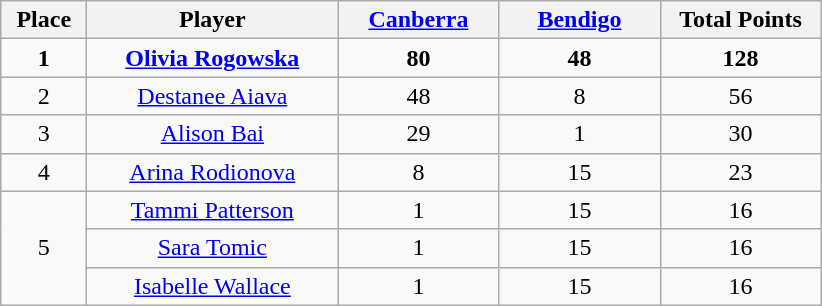<table class="wikitable" style="text-align: center;">
<tr>
<th style="width:50px;">Place</th>
<th width=160>Player</th>
<th width=100><a href='#'>Canberra</a></th>
<th width=100><a href='#'>Bendigo</a></th>
<th width=100>Total Points</th>
</tr>
<tr>
<td><strong>1</strong></td>
<td><strong><a href='#'>Olivia Rogowska</a></strong></td>
<td><strong>80</strong></td>
<td><strong>48</strong></td>
<td><strong>128</strong></td>
</tr>
<tr>
<td>2</td>
<td><a href='#'>Destanee Aiava</a></td>
<td>48</td>
<td>8</td>
<td>56</td>
</tr>
<tr>
<td>3</td>
<td><a href='#'>Alison Bai</a></td>
<td>29</td>
<td>1</td>
<td>30</td>
</tr>
<tr>
<td>4</td>
<td><a href='#'>Arina Rodionova</a></td>
<td>8</td>
<td>15</td>
<td>23</td>
</tr>
<tr>
<td rowspan=3>5</td>
<td><a href='#'>Tammi Patterson</a></td>
<td>1</td>
<td>15</td>
<td>16</td>
</tr>
<tr>
<td><a href='#'>Sara Tomic</a></td>
<td>1</td>
<td>15</td>
<td>16</td>
</tr>
<tr>
<td><a href='#'>Isabelle Wallace</a></td>
<td>1</td>
<td>15</td>
<td>16</td>
</tr>
</table>
